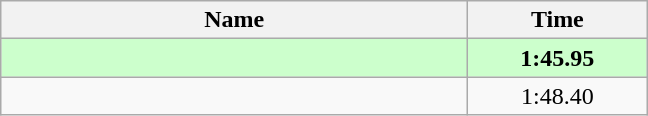<table class="wikitable" style="text-align:center;">
<tr>
<th style="width:19em">Name</th>
<th style="width:7em">Time</th>
</tr>
<tr bgcolor=ccffcc>
<td align=left><strong></strong></td>
<td><strong>1:45.95</strong></td>
</tr>
<tr>
<td align=left></td>
<td>1:48.40</td>
</tr>
</table>
